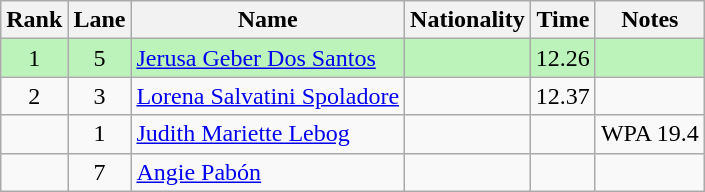<table class="wikitable sortable" style="text-align:center">
<tr>
<th>Rank</th>
<th>Lane</th>
<th>Name</th>
<th>Nationality</th>
<th>Time</th>
<th>Notes</th>
</tr>
<tr bgcolor=bbf3bb>
<td>1</td>
<td>5</td>
<td align="left"><a href='#'>Jerusa Geber Dos Santos</a></td>
<td align="left"></td>
<td>12.26</td>
<td></td>
</tr>
<tr>
<td>2</td>
<td>3</td>
<td align="left"><a href='#'>Lorena Salvatini Spoladore</a></td>
<td align="left"></td>
<td>12.37</td>
<td></td>
</tr>
<tr>
<td></td>
<td>1</td>
<td align="left"><a href='#'>Judith Mariette Lebog</a></td>
<td align="left"></td>
<td></td>
<td>WPA 19.4</td>
</tr>
<tr>
<td></td>
<td>7</td>
<td align="left"><a href='#'>Angie Pabón</a></td>
<td align="left"></td>
<td></td>
<td></td>
</tr>
</table>
